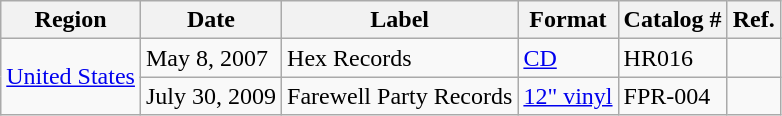<table class="wikitable">
<tr>
<th scope="col">Region</th>
<th scope="col">Date</th>
<th scope="col">Label</th>
<th scope="col">Format</th>
<th scope="col">Catalog #</th>
<th scope="col">Ref.</th>
</tr>
<tr>
<td rowspan="2"> <a href='#'>United States</a></td>
<td>May 8, 2007</td>
<td>Hex Records</td>
<td><a href='#'>CD</a></td>
<td>HR016</td>
<td></td>
</tr>
<tr>
<td>July 30, 2009</td>
<td>Farewell Party Records</td>
<td><a href='#'>12" vinyl</a></td>
<td>FPR-004</td>
<td></td>
</tr>
</table>
